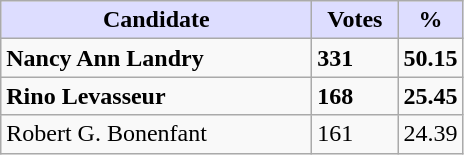<table class="wikitable">
<tr>
<th style="background:#ddf; width:200px;">Candidate</th>
<th style="background:#ddf; width:50px;">Votes</th>
<th style="background:#ddf; width:30px;">%</th>
</tr>
<tr>
<td><strong>Nancy Ann Landry</strong></td>
<td><strong>331</strong></td>
<td><strong>50.15</strong></td>
</tr>
<tr>
<td><strong>Rino Levasseur</strong></td>
<td><strong>168</strong></td>
<td><strong>25.45</strong></td>
</tr>
<tr>
<td>Robert G. Bonenfant</td>
<td>161</td>
<td>24.39</td>
</tr>
</table>
